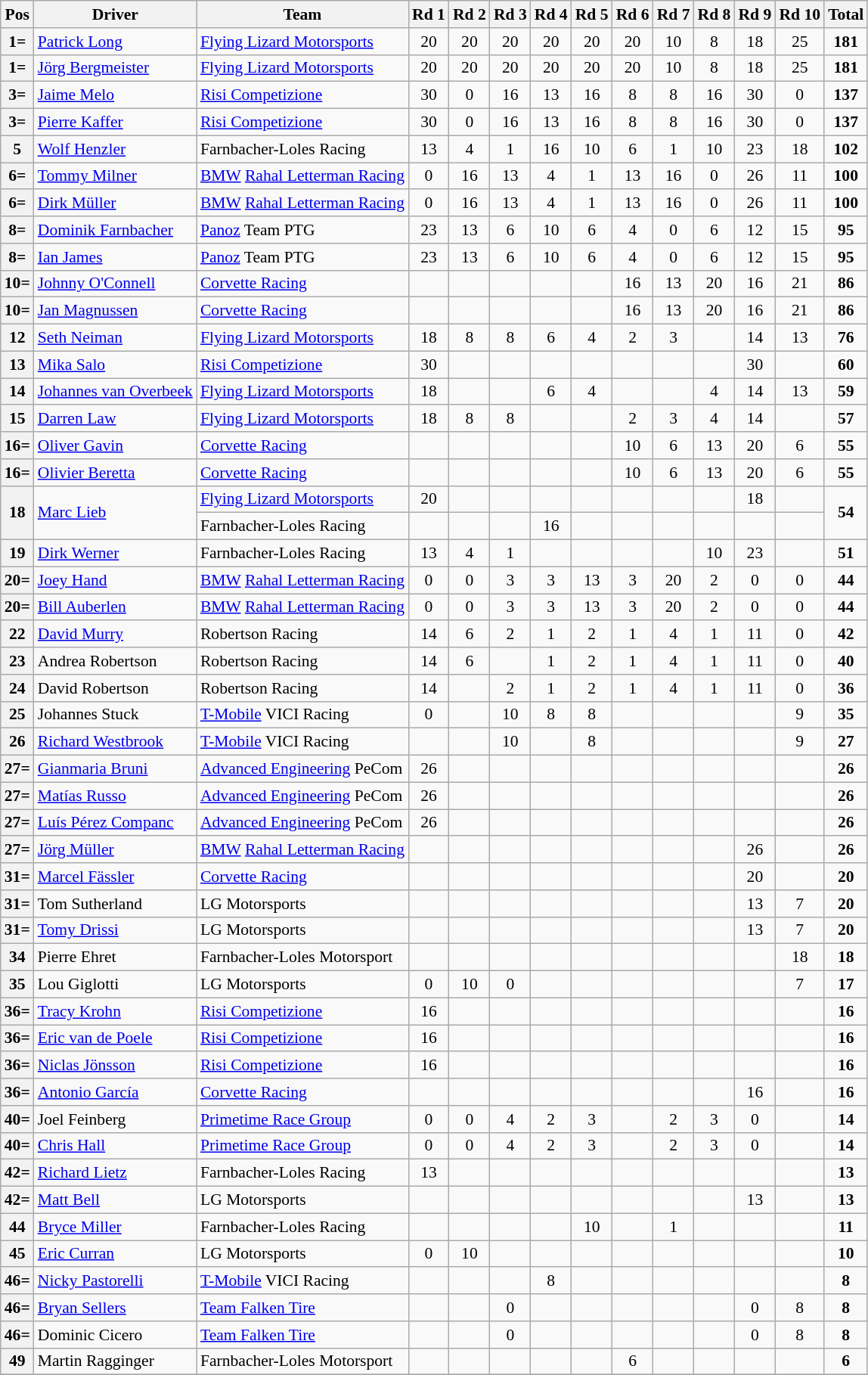<table class="wikitable" style="font-size: 90%;">
<tr>
<th>Pos</th>
<th>Driver</th>
<th>Team</th>
<th>Rd 1</th>
<th>Rd 2</th>
<th>Rd 3</th>
<th>Rd 4</th>
<th>Rd 5</th>
<th>Rd 6</th>
<th>Rd 7</th>
<th>Rd 8</th>
<th>Rd 9</th>
<th>Rd 10</th>
<th>Total</th>
</tr>
<tr>
<th>1=</th>
<td> <a href='#'>Patrick Long</a></td>
<td> <a href='#'>Flying Lizard Motorsports</a></td>
<td align="center">20</td>
<td align="center">20</td>
<td align="center">20</td>
<td align="center">20</td>
<td align="center">20</td>
<td align="center">20</td>
<td align="center">10</td>
<td align="center">8</td>
<td align="center">18</td>
<td align="center">25</td>
<td align="center"><strong>181</strong></td>
</tr>
<tr>
<th>1=</th>
<td> <a href='#'>Jörg Bergmeister</a></td>
<td> <a href='#'>Flying Lizard Motorsports</a></td>
<td align="center">20</td>
<td align="center">20</td>
<td align="center">20</td>
<td align="center">20</td>
<td align="center">20</td>
<td align="center">20</td>
<td align="center">10</td>
<td align="center">8</td>
<td align="center">18</td>
<td align="center">25</td>
<td align="center"><strong>181</strong></td>
</tr>
<tr>
<th>3=</th>
<td> <a href='#'>Jaime Melo</a></td>
<td> <a href='#'>Risi Competizione</a></td>
<td align="center">30</td>
<td align="center">0</td>
<td align="center">16</td>
<td align="center">13</td>
<td align="center">16</td>
<td align="center">8</td>
<td align="center">8</td>
<td align="center">16</td>
<td align="center">30</td>
<td align="center">0</td>
<td align="center"><strong>137</strong></td>
</tr>
<tr>
<th>3=</th>
<td> <a href='#'>Pierre Kaffer</a></td>
<td> <a href='#'>Risi Competizione</a></td>
<td align="center">30</td>
<td align="center">0</td>
<td align="center">16</td>
<td align="center">13</td>
<td align="center">16</td>
<td align="center">8</td>
<td align="center">8</td>
<td align="center">16</td>
<td align="center">30</td>
<td align="center">0</td>
<td align="center"><strong>137</strong></td>
</tr>
<tr>
<th>5</th>
<td> <a href='#'>Wolf Henzler</a></td>
<td> Farnbacher-Loles Racing</td>
<td align="center">13</td>
<td align="center">4</td>
<td align="center">1</td>
<td align="center">16</td>
<td align="center">10</td>
<td align="center">6</td>
<td align="center">1</td>
<td align="center">10</td>
<td align="center">23</td>
<td align="center">18</td>
<td align="center"><strong>102</strong></td>
</tr>
<tr>
<th>6=</th>
<td> <a href='#'>Tommy Milner</a></td>
<td> <a href='#'>BMW</a> <a href='#'>Rahal Letterman Racing</a></td>
<td align="center">0</td>
<td align="center">16</td>
<td align="center">13</td>
<td align="center">4</td>
<td align="center">1</td>
<td align="center">13</td>
<td align="center">16</td>
<td align="center">0</td>
<td align="center">26</td>
<td align="center">11</td>
<td align="center"><strong>100</strong></td>
</tr>
<tr>
<th>6=</th>
<td> <a href='#'>Dirk Müller</a></td>
<td> <a href='#'>BMW</a> <a href='#'>Rahal Letterman Racing</a></td>
<td align="center">0</td>
<td align="center">16</td>
<td align="center">13</td>
<td align="center">4</td>
<td align="center">1</td>
<td align="center">13</td>
<td align="center">16</td>
<td align="center">0</td>
<td align="center">26</td>
<td align="center">11</td>
<td align="center"><strong>100</strong></td>
</tr>
<tr>
<th>8=</th>
<td> <a href='#'>Dominik Farnbacher</a></td>
<td> <a href='#'>Panoz</a> Team PTG</td>
<td align="center">23</td>
<td align="center">13</td>
<td align="center">6</td>
<td align="center">10</td>
<td align="center">6</td>
<td align="center">4</td>
<td align="center">0</td>
<td align="center">6</td>
<td align="center">12</td>
<td align="center">15</td>
<td align="center"><strong>95</strong></td>
</tr>
<tr>
<th>8=</th>
<td> <a href='#'>Ian James</a></td>
<td> <a href='#'>Panoz</a> Team PTG</td>
<td align="center">23</td>
<td align="center">13</td>
<td align="center">6</td>
<td align="center">10</td>
<td align="center">6</td>
<td align="center">4</td>
<td align="center">0</td>
<td align="center">6</td>
<td align="center">12</td>
<td align="center">15</td>
<td align="center"><strong>95</strong></td>
</tr>
<tr>
<th>10=</th>
<td> <a href='#'>Johnny O'Connell</a></td>
<td> <a href='#'>Corvette Racing</a></td>
<td></td>
<td></td>
<td></td>
<td></td>
<td></td>
<td align="center">16</td>
<td align="center">13</td>
<td align="center">20</td>
<td align="center">16</td>
<td align="center">21</td>
<td align="center"><strong>86</strong></td>
</tr>
<tr>
<th>10=</th>
<td> <a href='#'>Jan Magnussen</a></td>
<td> <a href='#'>Corvette Racing</a></td>
<td></td>
<td></td>
<td></td>
<td></td>
<td></td>
<td align="center">16</td>
<td align="center">13</td>
<td align="center">20</td>
<td align="center">16</td>
<td align="center">21</td>
<td align="center"><strong>86</strong></td>
</tr>
<tr>
<th>12</th>
<td> <a href='#'>Seth Neiman</a></td>
<td> <a href='#'>Flying Lizard Motorsports</a></td>
<td align="center">18</td>
<td align="center">8</td>
<td align="center">8</td>
<td align="center">6</td>
<td align="center">4</td>
<td align="center">2</td>
<td align="center">3</td>
<td></td>
<td align="center">14</td>
<td align="center">13</td>
<td align="center"><strong>76</strong></td>
</tr>
<tr>
<th>13</th>
<td> <a href='#'>Mika Salo</a></td>
<td> <a href='#'>Risi Competizione</a></td>
<td align="center">30</td>
<td></td>
<td></td>
<td></td>
<td></td>
<td></td>
<td></td>
<td></td>
<td align="center">30</td>
<td></td>
<td align="center"><strong>60</strong></td>
</tr>
<tr>
<th>14</th>
<td> <a href='#'>Johannes van Overbeek</a></td>
<td> <a href='#'>Flying Lizard Motorsports</a></td>
<td align="center">18</td>
<td></td>
<td></td>
<td align="center">6</td>
<td align="center">4</td>
<td></td>
<td></td>
<td align="center">4</td>
<td align="center">14</td>
<td align="center">13</td>
<td align="center"><strong>59</strong></td>
</tr>
<tr>
<th>15</th>
<td> <a href='#'>Darren Law</a></td>
<td> <a href='#'>Flying Lizard Motorsports</a></td>
<td align="center">18</td>
<td align="center">8</td>
<td align="center">8</td>
<td></td>
<td></td>
<td align="center">2</td>
<td align="center">3</td>
<td align="center">4</td>
<td align="center">14</td>
<td></td>
<td align="center"><strong>57</strong></td>
</tr>
<tr>
<th>16=</th>
<td> <a href='#'>Oliver Gavin</a></td>
<td> <a href='#'>Corvette Racing</a></td>
<td></td>
<td></td>
<td></td>
<td></td>
<td></td>
<td align="center">10</td>
<td align="center">6</td>
<td align="center">13</td>
<td align="center">20</td>
<td align="center">6</td>
<td align="center"><strong>55</strong></td>
</tr>
<tr>
<th>16=</th>
<td> <a href='#'>Olivier Beretta</a></td>
<td> <a href='#'>Corvette Racing</a></td>
<td></td>
<td></td>
<td></td>
<td></td>
<td></td>
<td align="center">10</td>
<td align="center">6</td>
<td align="center">13</td>
<td align="center">20</td>
<td align="center">6</td>
<td align="center"><strong>55</strong></td>
</tr>
<tr>
<th rowspan=2>18</th>
<td rowspan=2> <a href='#'>Marc Lieb</a></td>
<td> <a href='#'>Flying Lizard Motorsports</a></td>
<td align="center">20</td>
<td></td>
<td></td>
<td></td>
<td></td>
<td></td>
<td></td>
<td></td>
<td align="center">18</td>
<td></td>
<td rowspan=2 align="center"><strong>54</strong></td>
</tr>
<tr>
<td> Farnbacher-Loles Racing</td>
<td></td>
<td></td>
<td></td>
<td align="center">16</td>
<td></td>
<td></td>
<td></td>
<td></td>
<td></td>
<td></td>
</tr>
<tr>
<th>19</th>
<td> <a href='#'>Dirk Werner</a></td>
<td> Farnbacher-Loles Racing</td>
<td align="center">13</td>
<td align="center">4</td>
<td align="center">1</td>
<td></td>
<td></td>
<td></td>
<td></td>
<td align="center">10</td>
<td align="center">23</td>
<td></td>
<td align="center"><strong>51</strong></td>
</tr>
<tr>
<th>20=</th>
<td> <a href='#'>Joey Hand</a></td>
<td> <a href='#'>BMW</a> <a href='#'>Rahal Letterman Racing</a></td>
<td align="center">0</td>
<td align="center">0</td>
<td align="center">3</td>
<td align="center">3</td>
<td align="center">13</td>
<td align="center">3</td>
<td align="center">20</td>
<td align="center">2</td>
<td align="center">0</td>
<td align="center">0</td>
<td align="center"><strong>44</strong></td>
</tr>
<tr>
<th>20=</th>
<td> <a href='#'>Bill Auberlen</a></td>
<td> <a href='#'>BMW</a> <a href='#'>Rahal Letterman Racing</a></td>
<td align="center">0</td>
<td align="center">0</td>
<td align="center">3</td>
<td align="center">3</td>
<td align="center">13</td>
<td align="center">3</td>
<td align="center">20</td>
<td align="center">2</td>
<td align="center">0</td>
<td align="center">0</td>
<td align="center"><strong>44</strong></td>
</tr>
<tr>
<th>22</th>
<td> <a href='#'>David Murry</a></td>
<td> Robertson Racing</td>
<td align="center">14</td>
<td align="center">6</td>
<td align="center">2</td>
<td align="center">1</td>
<td align="center">2</td>
<td align="center">1</td>
<td align="center">4</td>
<td align="center">1</td>
<td align="center">11</td>
<td align="center">0</td>
<td align="center"><strong>42</strong></td>
</tr>
<tr>
<th>23</th>
<td> Andrea Robertson</td>
<td> Robertson Racing</td>
<td align="center">14</td>
<td align="center">6</td>
<td></td>
<td align="center">1</td>
<td align="center">2</td>
<td align="center">1</td>
<td align="center">4</td>
<td align="center">1</td>
<td align="center">11</td>
<td align="center">0</td>
<td align="center"><strong>40</strong></td>
</tr>
<tr>
<th>24</th>
<td> David Robertson</td>
<td> Robertson Racing</td>
<td align="center">14</td>
<td></td>
<td align="center">2</td>
<td align="center">1</td>
<td align="center">2</td>
<td align="center">1</td>
<td align="center">4</td>
<td align="center">1</td>
<td align="center">11</td>
<td align="center">0</td>
<td align="center"><strong>36</strong></td>
</tr>
<tr>
<th>25</th>
<td> Johannes Stuck</td>
<td> <a href='#'>T-Mobile</a> VICI Racing</td>
<td align="center">0</td>
<td></td>
<td align="center">10</td>
<td align="center">8</td>
<td align="center">8</td>
<td></td>
<td></td>
<td></td>
<td></td>
<td align="center">9</td>
<td align="center"><strong>35</strong></td>
</tr>
<tr>
<th>26</th>
<td> <a href='#'>Richard Westbrook</a></td>
<td> <a href='#'>T-Mobile</a> VICI Racing</td>
<td></td>
<td></td>
<td align="center">10</td>
<td></td>
<td align="center">8</td>
<td></td>
<td></td>
<td></td>
<td></td>
<td align="center">9</td>
<td align="center"><strong>27</strong></td>
</tr>
<tr>
<th>27=</th>
<td> <a href='#'>Gianmaria Bruni</a></td>
<td> <a href='#'>Advanced Engineering</a> PeCom</td>
<td align="center">26</td>
<td></td>
<td></td>
<td></td>
<td></td>
<td></td>
<td></td>
<td></td>
<td></td>
<td></td>
<td align="center"><strong>26</strong></td>
</tr>
<tr>
<th>27=</th>
<td> <a href='#'>Matías Russo</a></td>
<td> <a href='#'>Advanced Engineering</a> PeCom</td>
<td align="center">26</td>
<td></td>
<td></td>
<td></td>
<td></td>
<td></td>
<td></td>
<td></td>
<td></td>
<td></td>
<td align="center"><strong>26</strong></td>
</tr>
<tr>
<th>27=</th>
<td> <a href='#'>Luís Pérez Companc</a></td>
<td> <a href='#'>Advanced Engineering</a> PeCom</td>
<td align="center">26</td>
<td></td>
<td></td>
<td></td>
<td></td>
<td></td>
<td></td>
<td></td>
<td></td>
<td></td>
<td align="center"><strong>26</strong></td>
</tr>
<tr>
<th>27=</th>
<td> <a href='#'>Jörg Müller</a></td>
<td> <a href='#'>BMW</a> <a href='#'>Rahal Letterman Racing</a></td>
<td></td>
<td></td>
<td></td>
<td></td>
<td></td>
<td></td>
<td></td>
<td></td>
<td align="center">26</td>
<td></td>
<td align="center"><strong>26</strong></td>
</tr>
<tr>
<th>31=</th>
<td> <a href='#'>Marcel Fässler</a></td>
<td> <a href='#'>Corvette Racing</a></td>
<td></td>
<td></td>
<td></td>
<td></td>
<td></td>
<td></td>
<td></td>
<td></td>
<td align="center">20</td>
<td></td>
<td align="center"><strong>20</strong></td>
</tr>
<tr>
<th>31=</th>
<td> Tom Sutherland</td>
<td> LG Motorsports</td>
<td></td>
<td></td>
<td></td>
<td></td>
<td></td>
<td></td>
<td></td>
<td></td>
<td align="center">13</td>
<td align="center">7</td>
<td align="center"><strong>20</strong></td>
</tr>
<tr>
<th>31=</th>
<td> <a href='#'>Tomy Drissi</a></td>
<td> LG Motorsports</td>
<td></td>
<td></td>
<td></td>
<td></td>
<td></td>
<td></td>
<td></td>
<td></td>
<td align="center">13</td>
<td align="center">7</td>
<td align="center"><strong>20</strong></td>
</tr>
<tr>
<th>34</th>
<td> Pierre Ehret</td>
<td> Farnbacher-Loles Motorsport</td>
<td></td>
<td></td>
<td></td>
<td></td>
<td></td>
<td></td>
<td></td>
<td></td>
<td></td>
<td align="center">18</td>
<td align="center"><strong>18</strong></td>
</tr>
<tr>
<th>35</th>
<td> Lou Giglotti</td>
<td> LG Motorsports</td>
<td align="center">0</td>
<td align="center">10</td>
<td align="center">0</td>
<td></td>
<td></td>
<td></td>
<td></td>
<td></td>
<td></td>
<td align="center">7</td>
<td align="center"><strong>17</strong></td>
</tr>
<tr>
<th>36=</th>
<td> <a href='#'>Tracy Krohn</a></td>
<td> <a href='#'>Risi Competizione</a></td>
<td align="center">16</td>
<td></td>
<td></td>
<td></td>
<td></td>
<td></td>
<td></td>
<td></td>
<td></td>
<td></td>
<td align="center"><strong>16</strong></td>
</tr>
<tr>
<th>36=</th>
<td> <a href='#'>Eric van de Poele</a></td>
<td> <a href='#'>Risi Competizione</a></td>
<td align="center">16</td>
<td></td>
<td></td>
<td></td>
<td></td>
<td></td>
<td></td>
<td></td>
<td></td>
<td></td>
<td align="center"><strong>16</strong></td>
</tr>
<tr>
<th>36=</th>
<td> <a href='#'>Niclas Jönsson</a></td>
<td> <a href='#'>Risi Competizione</a></td>
<td align="center">16</td>
<td></td>
<td></td>
<td></td>
<td></td>
<td></td>
<td></td>
<td></td>
<td></td>
<td></td>
<td align="center"><strong>16</strong></td>
</tr>
<tr>
<th>36=</th>
<td> <a href='#'>Antonio García</a></td>
<td> <a href='#'>Corvette Racing</a></td>
<td></td>
<td></td>
<td></td>
<td></td>
<td></td>
<td></td>
<td></td>
<td></td>
<td align="center">16</td>
<td></td>
<td align="center"><strong>16</strong></td>
</tr>
<tr>
<th>40=</th>
<td> Joel Feinberg</td>
<td> <a href='#'>Primetime Race Group</a></td>
<td align="center">0</td>
<td align="center">0</td>
<td align="center">4</td>
<td align="center">2</td>
<td align="center">3</td>
<td></td>
<td align="center">2</td>
<td align="center">3</td>
<td align="center">0</td>
<td></td>
<td align="center"><strong>14</strong></td>
</tr>
<tr>
<th>40=</th>
<td> <a href='#'>Chris Hall</a></td>
<td> <a href='#'>Primetime Race Group</a></td>
<td align="center">0</td>
<td align="center">0</td>
<td align="center">4</td>
<td align="center">2</td>
<td align="center">3</td>
<td></td>
<td align="center">2</td>
<td align="center">3</td>
<td align="center">0</td>
<td></td>
<td align="center"><strong>14</strong></td>
</tr>
<tr>
<th>42=</th>
<td> <a href='#'>Richard Lietz</a></td>
<td> Farnbacher-Loles Racing</td>
<td align="center">13</td>
<td></td>
<td></td>
<td></td>
<td></td>
<td></td>
<td></td>
<td></td>
<td></td>
<td></td>
<td align="center"><strong>13</strong></td>
</tr>
<tr>
<th>42=</th>
<td> <a href='#'>Matt Bell</a></td>
<td> LG Motorsports</td>
<td></td>
<td></td>
<td></td>
<td></td>
<td></td>
<td></td>
<td></td>
<td></td>
<td align="center">13</td>
<td></td>
<td align="center"><strong>13</strong></td>
</tr>
<tr>
<th>44</th>
<td> <a href='#'>Bryce Miller</a></td>
<td> Farnbacher-Loles Racing</td>
<td></td>
<td></td>
<td></td>
<td></td>
<td align="center">10</td>
<td></td>
<td align="center">1</td>
<td></td>
<td></td>
<td></td>
<td align="center"><strong>11</strong></td>
</tr>
<tr>
<th>45</th>
<td> <a href='#'>Eric Curran</a></td>
<td> LG Motorsports</td>
<td align="center">0</td>
<td align="center">10</td>
<td></td>
<td></td>
<td></td>
<td></td>
<td></td>
<td></td>
<td></td>
<td></td>
<td align="center"><strong>10</strong></td>
</tr>
<tr>
<th>46=</th>
<td> <a href='#'>Nicky Pastorelli</a></td>
<td> <a href='#'>T-Mobile</a> VICI Racing</td>
<td></td>
<td></td>
<td></td>
<td align="center">8</td>
<td></td>
<td></td>
<td></td>
<td></td>
<td></td>
<td></td>
<td align="center"><strong>8</strong></td>
</tr>
<tr>
<th>46=</th>
<td> <a href='#'>Bryan Sellers</a></td>
<td> <a href='#'>Team Falken Tire</a></td>
<td></td>
<td></td>
<td align="center">0</td>
<td></td>
<td></td>
<td></td>
<td></td>
<td></td>
<td align="center">0</td>
<td align="center">8</td>
<td align="center"><strong>8</strong></td>
</tr>
<tr>
<th>46=</th>
<td> Dominic Cicero</td>
<td> <a href='#'>Team Falken Tire</a></td>
<td></td>
<td></td>
<td align="center">0</td>
<td></td>
<td></td>
<td></td>
<td></td>
<td></td>
<td align="center">0</td>
<td align="center">8</td>
<td align="center"><strong>8</strong></td>
</tr>
<tr>
<th>49</th>
<td> Martin Ragginger</td>
<td> Farnbacher-Loles Motorsport</td>
<td></td>
<td></td>
<td></td>
<td></td>
<td></td>
<td align="center">6</td>
<td></td>
<td></td>
<td></td>
<td></td>
<td align="center"><strong>6</strong></td>
</tr>
<tr>
</tr>
</table>
